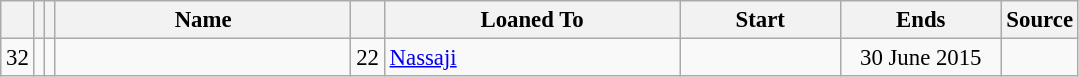<table class="wikitable plainrowheaders sortable" style="font-size:95%">
<tr>
<th></th>
<th></th>
<th></th>
<th scope="col" style="width:190px;">Name</th>
<th></th>
<th scope="col" style="width:190px;">Loaned To</th>
<th scope="col" style="width:100px;">Start</th>
<th scope="col" style="width:100px;">Ends</th>
<th>Source</th>
</tr>
<tr>
<td align=center>32</td>
<td align=center></td>
<td align=center></td>
<td></td>
<td align=center>22</td>
<td><a href='#'>Nassaji</a></td>
<td align=center></td>
<td align=center>30 June 2015</td>
<td align=center></td>
</tr>
</table>
